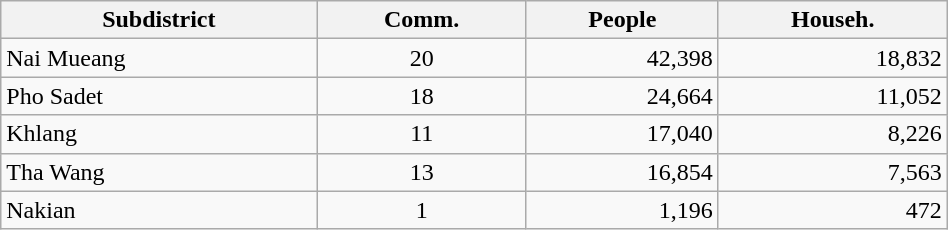<table class="wikitable floatright" style="width:50%;">
<tr>
<th>Subdistrict</th>
<th>Comm.</th>
<th>People</th>
<th>Househ.</th>
</tr>
<tr>
<td style="text-align:left;">Nai Mueang</td>
<td style="text-align:center;">20</td>
<td style="text-align:right;">42,398</td>
<td style="text-align:right;">18,832</td>
</tr>
<tr>
<td style="text-align:left;">Pho Sadet</td>
<td style="text-align:center;">18</td>
<td style="text-align:right;">24,664</td>
<td style="text-align:right;">11,052</td>
</tr>
<tr>
<td style="text-align:left;">Khlang</td>
<td style="text-align:center;">11</td>
<td style="text-align:right;">17,040</td>
<td style="text-align:right;">8,226</td>
</tr>
<tr>
<td style="text-align:left;">Tha Wang</td>
<td style="text-align:center;">13</td>
<td style="text-align:right;">16,854</td>
<td style="text-align:right;">7,563</td>
</tr>
<tr>
<td style="text-align:left;">Nakian</td>
<td style="text-align:center;">1</td>
<td style="text-align:right;">1,196</td>
<td style="text-align:right;">472</td>
</tr>
</table>
